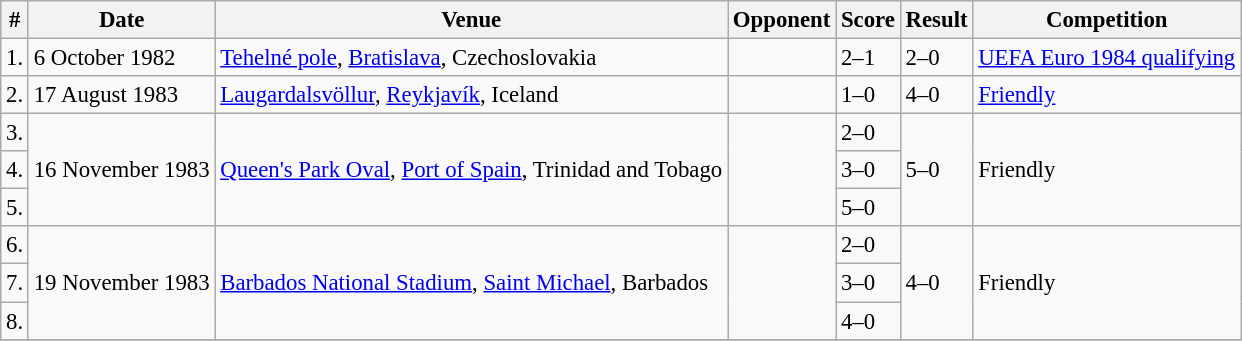<table class="wikitable" style="font-size:95%;">
<tr>
<th>#</th>
<th>Date</th>
<th>Venue</th>
<th>Opponent</th>
<th>Score</th>
<th>Result</th>
<th>Competition</th>
</tr>
<tr>
<td>1.</td>
<td>6 October 1982</td>
<td><a href='#'>Tehelné pole</a>, <a href='#'>Bratislava</a>, Czechoslovakia</td>
<td></td>
<td>2–1</td>
<td>2–0</td>
<td><a href='#'>UEFA Euro 1984 qualifying</a></td>
</tr>
<tr>
<td>2.</td>
<td>17 August 1983</td>
<td><a href='#'>Laugardalsvöllur</a>, <a href='#'>Reykjavík</a>, Iceland</td>
<td></td>
<td>1–0</td>
<td>4–0</td>
<td><a href='#'>Friendly</a></td>
</tr>
<tr>
<td>3.</td>
<td rowspan="3">16 November 1983</td>
<td rowspan="3"><a href='#'>Queen's Park Oval</a>, <a href='#'>Port of Spain</a>, Trinidad and Tobago</td>
<td rowspan="3"></td>
<td>2–0</td>
<td rowspan="3">5–0</td>
<td rowspan="3">Friendly</td>
</tr>
<tr>
<td>4.</td>
<td>3–0</td>
</tr>
<tr>
<td>5.</td>
<td>5–0</td>
</tr>
<tr>
<td>6.</td>
<td rowspan="3">19 November 1983</td>
<td rowspan="3"><a href='#'>Barbados National Stadium</a>, <a href='#'>Saint Michael</a>, Barbados</td>
<td rowspan="3"></td>
<td>2–0</td>
<td rowspan="3">4–0</td>
<td rowspan="3">Friendly</td>
</tr>
<tr>
<td>7.</td>
<td>3–0</td>
</tr>
<tr>
<td>8.</td>
<td>4–0</td>
</tr>
<tr>
</tr>
</table>
